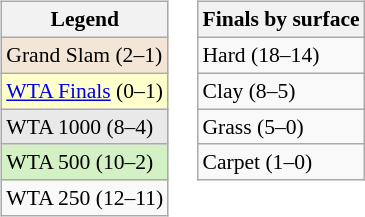<table>
<tr valign=top>
<td><br><table class=wikitable style=font-size:90%>
<tr>
<th>Legend</th>
</tr>
<tr style=background:#f3e6d7>
<td>Grand Slam (2–1)</td>
</tr>
<tr style=background:#ffc>
<td><a href='#'>WTA Finals</a> (0–1)</td>
</tr>
<tr style=background:#e9e9e9>
<td>WTA 1000 (8–4)</td>
</tr>
<tr style=background:#d4f1c5>
<td>WTA 500 (10–2)</td>
</tr>
<tr>
<td>WTA 250 (12–11)</td>
</tr>
</table>
</td>
<td><br><table class=wikitable style=font-size:90%>
<tr>
<th>Finals by surface</th>
</tr>
<tr>
<td>Hard (18–14)</td>
</tr>
<tr>
<td>Clay (8–5)</td>
</tr>
<tr>
<td>Grass (5–0)</td>
</tr>
<tr>
<td>Carpet (1–0)</td>
</tr>
</table>
</td>
</tr>
</table>
